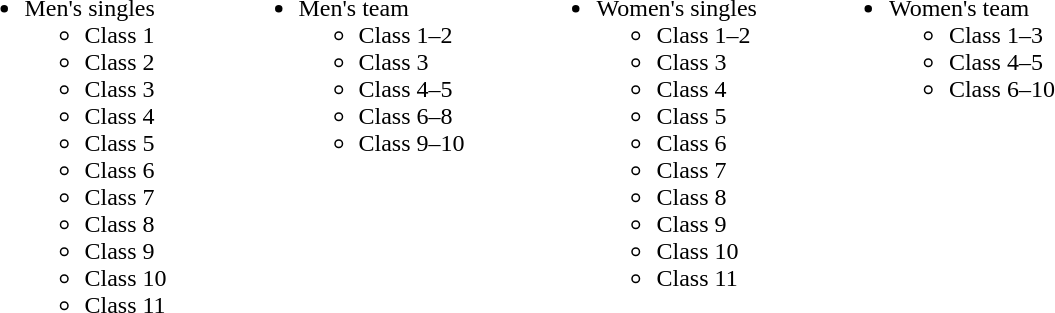<table>
<tr>
<td><br><ul><li>Men's singles<ul><li>Class 1</li><li>Class 2</li><li>Class 3</li><li>Class 4</li><li>Class 5</li><li>Class 6</li><li>Class 7</li><li>Class 8</li><li>Class 9</li><li>Class 10</li><li>Class 11</li></ul></li></ul></td>
<td width=40></td>
<td valign=top><br><ul><li>Men's team<ul><li>Class 1–2</li><li>Class 3</li><li>Class 4–5</li><li>Class 6–8</li><li>Class 9–10</li></ul></li></ul></td>
<td width=40></td>
<td valign=top><br><ul><li>Women's singles<ul><li>Class 1–2</li><li>Class 3</li><li>Class 4</li><li>Class 5</li><li>Class 6</li><li>Class 7</li><li>Class 8</li><li>Class 9</li><li>Class 10</li><li>Class 11</li></ul></li></ul></td>
<td width=40></td>
<td valign=top><br><ul><li>Women's team<ul><li>Class 1–3</li><li>Class 4–5</li><li>Class 6–10</li></ul></li></ul></td>
</tr>
</table>
